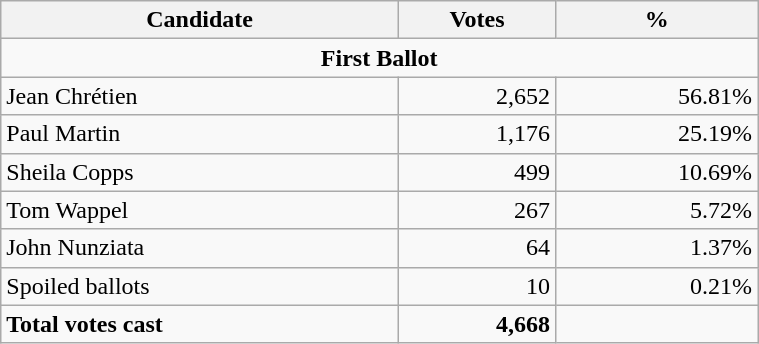<table class="wikitable" style="width:40%;">
<tr>
<th>Candidate</th>
<th>Votes</th>
<th>%</th>
</tr>
<tr>
<td colspan="3" style="text-align:center;"><strong>First Ballot</strong></td>
</tr>
<tr>
<td>Jean Chrétien</td>
<td align=right>2,652</td>
<td align=right>56.81%</td>
</tr>
<tr>
<td>Paul Martin</td>
<td align=right>1,176</td>
<td align=right>25.19%</td>
</tr>
<tr>
<td>Sheila Copps</td>
<td align=right>499</td>
<td align=right>10.69%</td>
</tr>
<tr>
<td>Tom Wappel</td>
<td align=right>267</td>
<td align=right>5.72%</td>
</tr>
<tr>
<td>John Nunziata</td>
<td align=right>64</td>
<td align=right>1.37%</td>
</tr>
<tr>
<td>Spoiled ballots</td>
<td align=right>10</td>
<td align=right>0.21%</td>
</tr>
<tr>
<td><strong>Total votes cast</strong></td>
<td align=right><strong>4,668</strong></td>
</tr>
</table>
